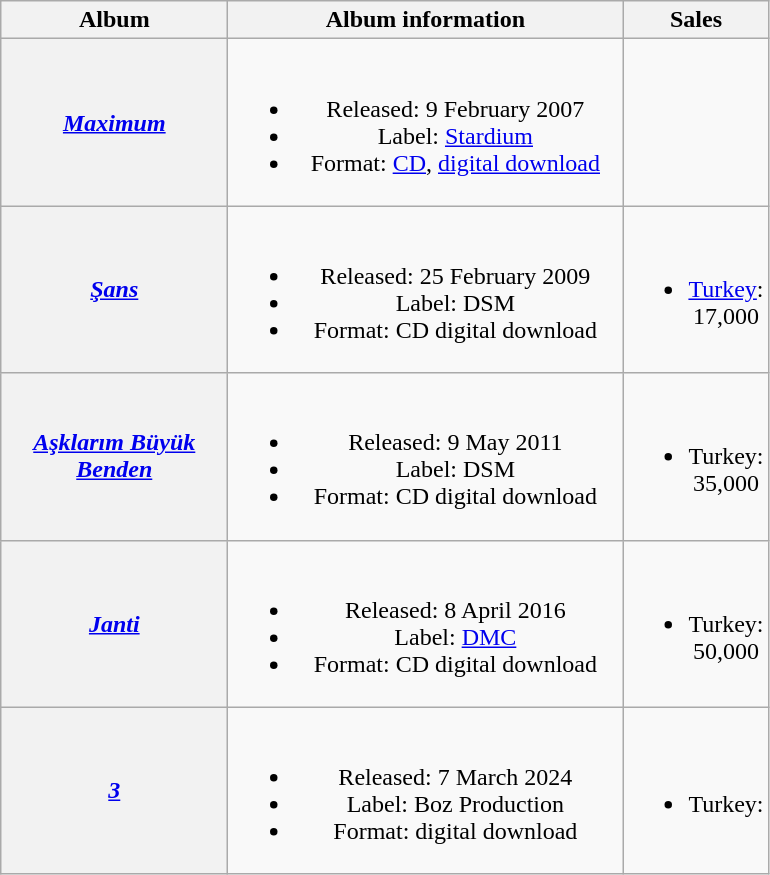<table class="wikitable plainrowheaders" style="text-align:center;" border="1">
<tr>
<th scope="col" style="width:9em;">Album</th>
<th scope="col" style="width:16em;">Album information</th>
<th scope="col" style="width:5em;">Sales</th>
</tr>
<tr>
<th scope="row"><em><a href='#'>Maximum</a></em></th>
<td><br><ul><li>Released: 9 February 2007</li><li>Label: <a href='#'>Stardium</a></li><li>Format: <a href='#'>CD</a>, <a href='#'>digital download</a></li></ul></td>
<td></td>
</tr>
<tr>
<th scope="row"><em><a href='#'>Şans</a></em></th>
<td><br><ul><li>Released: 25 February 2009</li><li>Label: DSM</li><li>Format: CD digital download</li></ul></td>
<td><br><ul><li><a href='#'>Turkey</a>: 17,000</li></ul></td>
</tr>
<tr>
<th scope="row"><em><a href='#'>Aşklarım Büyük Benden</a></em></th>
<td><br><ul><li>Released: 9 May 2011</li><li>Label: DSM</li><li>Format: CD digital download</li></ul></td>
<td><br><ul><li>Turkey: 35,000</li></ul></td>
</tr>
<tr>
<th scope="row"><em><a href='#'>Janti</a></em></th>
<td><br><ul><li>Released: 8 April 2016</li><li>Label: <a href='#'>DMC</a></li><li>Format: CD digital download</li></ul></td>
<td><br><ul><li>Turkey: 50,000</li></ul></td>
</tr>
<tr>
<th scope="row"><em><a href='#'>3</a></em></th>
<td><br><ul><li>Released: 7 March 2024</li><li>Label: Boz Production</li><li>Format: digital download</li></ul></td>
<td><br><ul><li>Turkey:</li></ul></td>
</tr>
</table>
